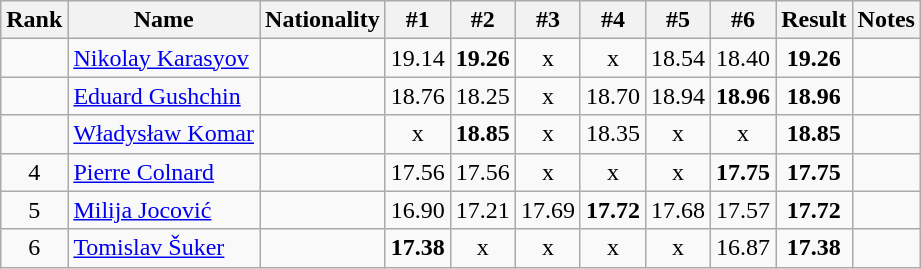<table class="wikitable sortable" style="text-align:center">
<tr>
<th>Rank</th>
<th>Name</th>
<th>Nationality</th>
<th>#1</th>
<th>#2</th>
<th>#3</th>
<th>#4</th>
<th>#5</th>
<th>#6</th>
<th>Result</th>
<th>Notes</th>
</tr>
<tr>
<td></td>
<td align="left"><a href='#'>Nikolay Karasyov</a></td>
<td align=left></td>
<td>19.14</td>
<td><strong>19.26</strong></td>
<td>x</td>
<td>x</td>
<td>18.54</td>
<td>18.40</td>
<td><strong>19.26</strong></td>
<td></td>
</tr>
<tr>
<td></td>
<td align="left"><a href='#'>Eduard Gushchin</a></td>
<td align=left></td>
<td>18.76</td>
<td>18.25</td>
<td>x</td>
<td>18.70</td>
<td>18.94</td>
<td><strong>18.96</strong></td>
<td><strong>18.96</strong></td>
<td></td>
</tr>
<tr>
<td></td>
<td align="left"><a href='#'>Władysław Komar</a></td>
<td align=left></td>
<td>x</td>
<td><strong>18.85</strong></td>
<td>x</td>
<td>18.35</td>
<td>x</td>
<td>x</td>
<td><strong>18.85</strong></td>
<td></td>
</tr>
<tr>
<td>4</td>
<td align="left"><a href='#'>Pierre Colnard</a></td>
<td align=left></td>
<td>17.56</td>
<td>17.56</td>
<td>x</td>
<td>x</td>
<td>x</td>
<td><strong>17.75</strong></td>
<td><strong>17.75</strong></td>
<td></td>
</tr>
<tr>
<td>5</td>
<td align="left"><a href='#'>Milija Jocović</a></td>
<td align=left></td>
<td>16.90</td>
<td>17.21</td>
<td>17.69</td>
<td><strong>17.72</strong></td>
<td>17.68</td>
<td>17.57</td>
<td><strong>17.72</strong></td>
<td></td>
</tr>
<tr>
<td>6</td>
<td align="left"><a href='#'>Tomislav Šuker</a></td>
<td align=left></td>
<td><strong>17.38</strong></td>
<td>x</td>
<td>x</td>
<td>x</td>
<td>x</td>
<td>16.87</td>
<td><strong>17.38</strong></td>
<td></td>
</tr>
</table>
